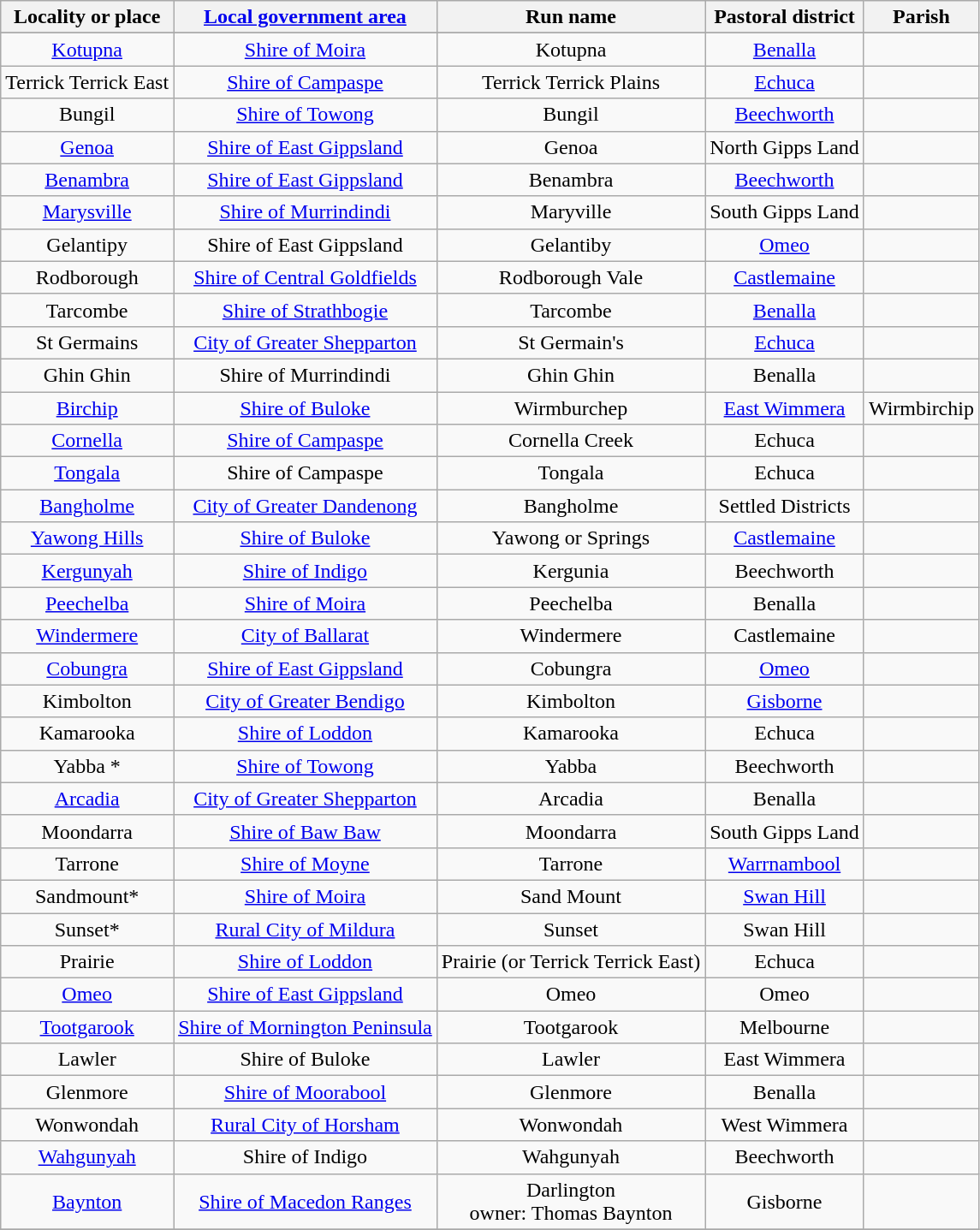<table class="wikitable sortable" style="text-align:center;">
<tr>
<th>Locality or place</th>
<th><a href='#'>Local government area</a></th>
<th>Run name</th>
<th>Pastoral district</th>
<th>Parish</th>
</tr>
<tr valign="left">
</tr>
<tr>
<td><a href='#'>Kotupna</a></td>
<td><a href='#'>Shire of Moira</a></td>
<td>Kotupna</td>
<td><a href='#'>Benalla</a></td>
<td></td>
</tr>
<tr>
<td>Terrick Terrick East</td>
<td><a href='#'>Shire of Campaspe</a></td>
<td>Terrick Terrick Plains</td>
<td><a href='#'>Echuca</a></td>
<td></td>
</tr>
<tr>
<td>Bungil</td>
<td><a href='#'>Shire of Towong</a></td>
<td>Bungil</td>
<td><a href='#'>Beechworth</a></td>
<td></td>
</tr>
<tr>
<td><a href='#'>Genoa</a></td>
<td><a href='#'>Shire of East Gippsland</a></td>
<td>Genoa</td>
<td>North Gipps Land</td>
<td></td>
</tr>
<tr>
<td><a href='#'>Benambra</a></td>
<td><a href='#'>Shire of East Gippsland</a></td>
<td>Benambra</td>
<td><a href='#'>Beechworth</a></td>
<td></td>
</tr>
<tr>
<td><a href='#'>Marysville</a></td>
<td><a href='#'>Shire of Murrindindi</a></td>
<td>Maryville</td>
<td>South Gipps Land</td>
<td></td>
</tr>
<tr>
<td>Gelantipy</td>
<td>Shire of East Gippsland</td>
<td>Gelantiby</td>
<td><a href='#'>Omeo</a></td>
<td></td>
</tr>
<tr>
<td>Rodborough</td>
<td><a href='#'>Shire of Central Goldfields</a></td>
<td>Rodborough Vale</td>
<td><a href='#'>Castlemaine</a></td>
<td></td>
</tr>
<tr>
<td>Tarcombe</td>
<td><a href='#'>Shire of Strathbogie</a></td>
<td>Tarcombe</td>
<td><a href='#'>Benalla</a></td>
<td></td>
</tr>
<tr>
<td>St Germains</td>
<td><a href='#'>City of Greater Shepparton</a></td>
<td>St Germain's</td>
<td><a href='#'>Echuca</a></td>
<td></td>
</tr>
<tr>
<td>Ghin Ghin</td>
<td>Shire of Murrindindi</td>
<td>Ghin Ghin</td>
<td>Benalla</td>
<td></td>
</tr>
<tr>
<td><a href='#'>Birchip</a></td>
<td><a href='#'>Shire of Buloke</a></td>
<td>Wirmburchep</td>
<td><a href='#'>East Wimmera</a></td>
<td>Wirmbirchip</td>
</tr>
<tr>
<td><a href='#'>Cornella</a></td>
<td><a href='#'>Shire of Campaspe</a></td>
<td>Cornella Creek</td>
<td>Echuca</td>
<td></td>
</tr>
<tr>
<td><a href='#'>Tongala</a></td>
<td>Shire of Campaspe</td>
<td>Tongala</td>
<td>Echuca</td>
<td></td>
</tr>
<tr>
<td><a href='#'>Bangholme</a></td>
<td><a href='#'>City of Greater Dandenong</a></td>
<td>Bangholme</td>
<td>Settled Districts</td>
<td></td>
</tr>
<tr>
<td><a href='#'>Yawong Hills</a></td>
<td><a href='#'>Shire of Buloke</a></td>
<td>Yawong or Springs</td>
<td><a href='#'>Castlemaine</a></td>
<td></td>
</tr>
<tr>
<td><a href='#'>Kergunyah</a></td>
<td><a href='#'>Shire of Indigo</a></td>
<td>Kergunia</td>
<td>Beechworth</td>
<td></td>
</tr>
<tr>
<td><a href='#'>Peechelba</a></td>
<td><a href='#'>Shire of Moira</a></td>
<td>Peechelba</td>
<td>Benalla</td>
<td></td>
</tr>
<tr>
<td><a href='#'>Windermere</a></td>
<td><a href='#'>City of Ballarat</a></td>
<td>Windermere</td>
<td>Castlemaine</td>
<td></td>
</tr>
<tr>
<td><a href='#'>Cobungra</a></td>
<td><a href='#'>Shire of East Gippsland</a></td>
<td>Cobungra</td>
<td><a href='#'>Omeo</a></td>
<td></td>
</tr>
<tr>
<td>Kimbolton</td>
<td><a href='#'>City of Greater Bendigo</a></td>
<td>Kimbolton</td>
<td><a href='#'>Gisborne</a></td>
<td></td>
</tr>
<tr>
<td>Kamarooka</td>
<td><a href='#'>Shire of Loddon</a></td>
<td>Kamarooka</td>
<td>Echuca</td>
<td></td>
</tr>
<tr>
<td>Yabba *</td>
<td><a href='#'>Shire of Towong</a></td>
<td>Yabba</td>
<td>Beechworth</td>
<td></td>
</tr>
<tr>
<td><a href='#'>Arcadia</a></td>
<td><a href='#'>City of Greater Shepparton</a></td>
<td>Arcadia</td>
<td>Benalla</td>
<td></td>
</tr>
<tr>
<td>Moondarra</td>
<td><a href='#'>Shire of Baw Baw</a></td>
<td>Moondarra</td>
<td>South Gipps Land</td>
<td></td>
</tr>
<tr>
<td>Tarrone</td>
<td><a href='#'>Shire of Moyne</a></td>
<td>Tarrone</td>
<td><a href='#'>Warrnambool</a></td>
<td></td>
</tr>
<tr>
<td>Sandmount*</td>
<td><a href='#'>Shire of Moira</a></td>
<td>Sand Mount</td>
<td><a href='#'>Swan Hill</a></td>
<td></td>
</tr>
<tr>
<td>Sunset*</td>
<td><a href='#'>Rural City of Mildura</a></td>
<td>Sunset</td>
<td>Swan Hill</td>
<td></td>
</tr>
<tr>
<td>Prairie</td>
<td><a href='#'>Shire of Loddon</a></td>
<td>Prairie (or Terrick Terrick East)</td>
<td>Echuca</td>
<td></td>
</tr>
<tr>
<td><a href='#'>Omeo</a></td>
<td><a href='#'>Shire of East Gippsland</a></td>
<td>Omeo</td>
<td>Omeo</td>
<td></td>
</tr>
<tr>
<td><a href='#'>Tootgarook</a></td>
<td><a href='#'>Shire of Mornington Peninsula</a></td>
<td>Tootgarook</td>
<td>Melbourne</td>
<td></td>
</tr>
<tr>
<td>Lawler</td>
<td>Shire of Buloke</td>
<td>Lawler</td>
<td>East Wimmera</td>
<td></td>
</tr>
<tr>
<td>Glenmore</td>
<td><a href='#'>Shire of Moorabool</a></td>
<td>Glenmore</td>
<td>Benalla</td>
<td></td>
</tr>
<tr>
<td>Wonwondah</td>
<td><a href='#'>Rural City of Horsham</a></td>
<td>Wonwondah</td>
<td>West Wimmera</td>
<td></td>
</tr>
<tr>
<td><a href='#'>Wahgunyah</a></td>
<td>Shire of Indigo</td>
<td>Wahgunyah</td>
<td>Beechworth</td>
<td></td>
</tr>
<tr>
<td><a href='#'>Baynton</a></td>
<td><a href='#'>Shire of Macedon Ranges</a></td>
<td>Darlington<br>owner: Thomas Baynton</td>
<td>Gisborne</td>
<td></td>
</tr>
<tr>
</tr>
</table>
